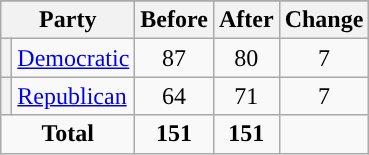<table class="wikitable" style="text-align:center;">
<tr>
</tr>
<tr>
<th colspan=2>Party</th>
<th>Before</th>
<th>After</th>
<th>Change</th>
</tr>
<tr>
<th style="background-color:"></th>
<td style="text-align:left;"><a href='#'>Democratic</a></td>
<td>87</td>
<td>80</td>
<td> 7</td>
</tr>
<tr>
<th style="background-color:"></th>
<td style="text-align:left;"><a href='#'>Republican</a></td>
<td>64</td>
<td>71</td>
<td> 7</td>
</tr>
<tr>
<td colspan=2><strong>Total</strong></td>
<td><strong>151</strong></td>
<td><strong>151</strong></td>
<td></td>
</tr>
</table>
